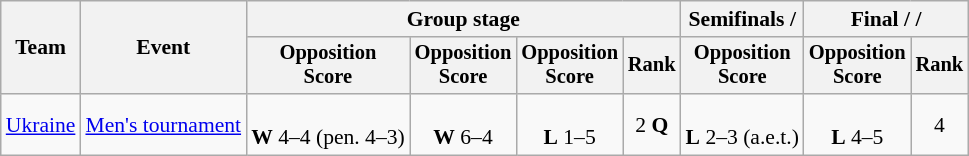<table class="wikitable" style="text-align:center; font-size:90%">
<tr>
<th rowspan=2>Team</th>
<th rowspan=2>Event</th>
<th colspan=4>Group stage</th>
<th>Semifinals / </th>
<th colspan=2>Final /  / </th>
</tr>
<tr style="font-size:95%">
<th>Opposition<br>Score</th>
<th>Opposition<br>Score</th>
<th>Opposition<br>Score</th>
<th>Rank</th>
<th>Opposition<br>Score</th>
<th>Opposition<br>Score</th>
<th>Rank</th>
</tr>
<tr>
<td align=left><a href='#'>Ukraine</a></td>
<td><a href='#'>Men's tournament</a></td>
<td><br><strong>W</strong> 4–4 (pen. 4–3)</td>
<td><br><strong>W</strong> 6–4</td>
<td><br><strong>L</strong> 1–5</td>
<td>2 <strong>Q</strong></td>
<td><br><strong>L</strong> 2–3 (a.e.t.)</td>
<td><br><strong>L</strong> 4–5</td>
<td>4</td>
</tr>
</table>
